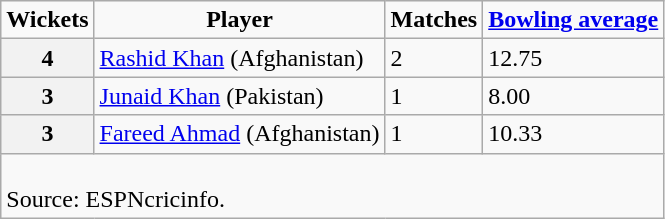<table class="wikitable">
<tr>
<td align="center"><strong>Wickets</strong></td>
<td align="center"><strong>Player</strong></td>
<td align="center"><strong>Matches</strong></td>
<td align="center"><strong><a href='#'>Bowling average</a></strong></td>
</tr>
<tr>
<th>4</th>
<td align="left"><a href='#'>Rashid Khan</a> (Afghanistan)</td>
<td>2</td>
<td>12.75</td>
</tr>
<tr>
<th>3</th>
<td align="left"><a href='#'>Junaid Khan</a> (Pakistan)</td>
<td>1</td>
<td>8.00</td>
</tr>
<tr>
<th>3</th>
<td align="left"><a href='#'>Fareed Ahmad</a> (Afghanistan)</td>
<td>1</td>
<td>10.33</td>
</tr>
<tr>
<td colspan="5"><br>Source: ESPNcricinfo.</td>
</tr>
</table>
